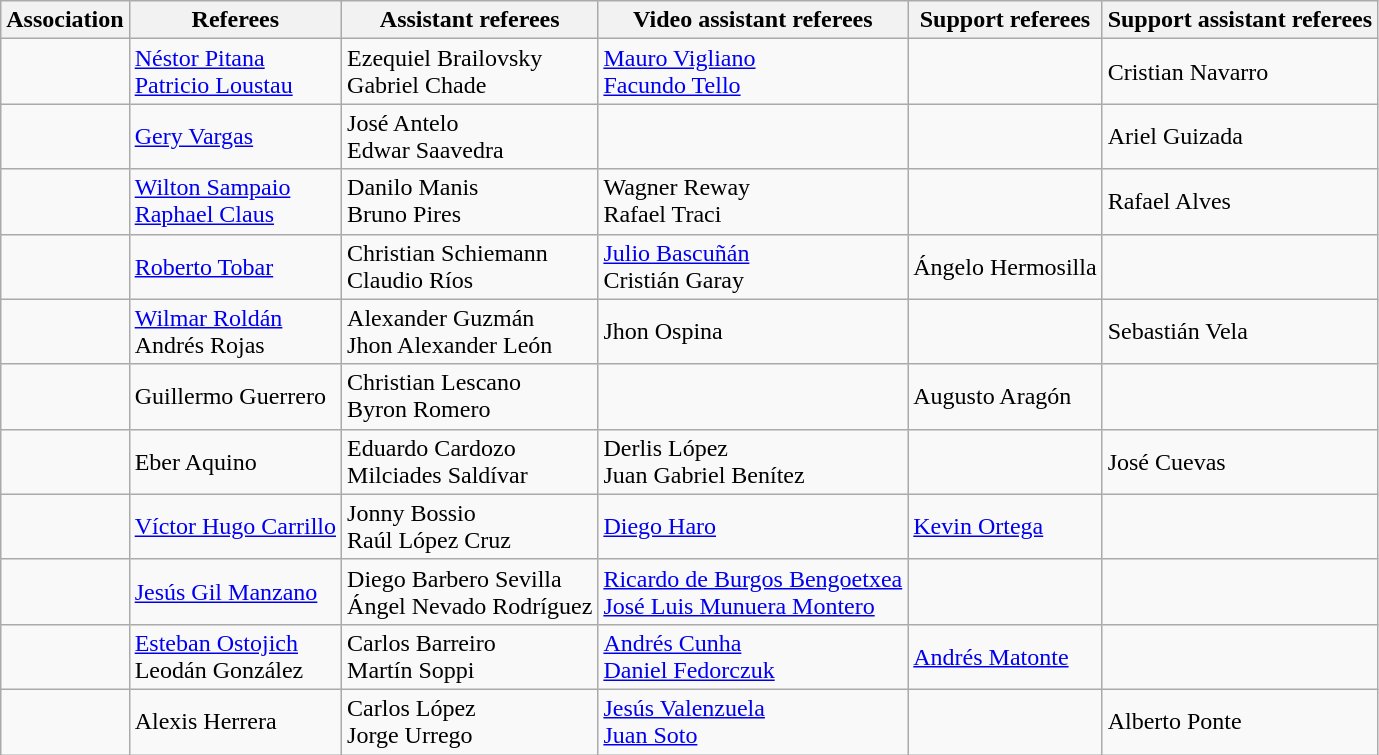<table class="wikitable">
<tr>
<th>Association</th>
<th>Referees</th>
<th>Assistant referees</th>
<th>Video assistant referees</th>
<th>Support referees</th>
<th>Support assistant referees</th>
</tr>
<tr>
<td></td>
<td><a href='#'>Néstor Pitana</a><br><a href='#'>Patricio Loustau</a></td>
<td>Ezequiel Brailovsky<br>Gabriel Chade</td>
<td><a href='#'>Mauro Vigliano</a><br><a href='#'>Facundo Tello</a></td>
<td></td>
<td>Cristian Navarro</td>
</tr>
<tr>
<td></td>
<td><a href='#'>Gery Vargas</a></td>
<td>José Antelo<br>Edwar Saavedra</td>
<td></td>
<td></td>
<td>Ariel Guizada</td>
</tr>
<tr>
<td></td>
<td><a href='#'>Wilton Sampaio</a><br><a href='#'>Raphael Claus</a></td>
<td>Danilo Manis<br>Bruno Pires</td>
<td>Wagner Reway<br>Rafael Traci</td>
<td></td>
<td>Rafael Alves</td>
</tr>
<tr>
<td></td>
<td><a href='#'>Roberto Tobar</a></td>
<td>Christian Schiemann<br>Claudio Ríos</td>
<td><a href='#'>Julio Bascuñán</a><br>Cristián Garay</td>
<td>Ángelo Hermosilla</td>
<td></td>
</tr>
<tr>
<td></td>
<td><a href='#'>Wilmar Roldán</a><br>Andrés Rojas</td>
<td>Alexander Guzmán<br>Jhon Alexander León</td>
<td>Jhon Ospina</td>
<td></td>
<td>Sebastián Vela</td>
</tr>
<tr>
<td></td>
<td>Guillermo Guerrero</td>
<td>Christian Lescano<br>Byron Romero</td>
<td></td>
<td>Augusto Aragón</td>
<td></td>
</tr>
<tr>
<td></td>
<td>Eber Aquino</td>
<td>Eduardo Cardozo<br>Milciades Saldívar</td>
<td>Derlis López<br>Juan Gabriel Benítez</td>
<td></td>
<td>José Cuevas</td>
</tr>
<tr>
<td></td>
<td><a href='#'>Víctor Hugo Carrillo</a></td>
<td>Jonny Bossio<br>Raúl López Cruz</td>
<td><a href='#'>Diego Haro</a></td>
<td><a href='#'>Kevin Ortega</a></td>
<td></td>
</tr>
<tr>
<td></td>
<td><a href='#'>Jesús Gil Manzano</a></td>
<td>Diego Barbero Sevilla<br>Ángel Nevado Rodríguez</td>
<td><a href='#'>Ricardo de Burgos Bengoetxea</a><br><a href='#'>José Luis Munuera Montero</a></td>
<td></td>
<td></td>
</tr>
<tr>
<td></td>
<td><a href='#'>Esteban Ostojich</a><br>Leodán González</td>
<td>Carlos Barreiro<br>Martín Soppi</td>
<td><a href='#'>Andrés Cunha</a><br><a href='#'>Daniel Fedorczuk</a></td>
<td><a href='#'>Andrés Matonte</a></td>
<td></td>
</tr>
<tr>
<td></td>
<td>Alexis Herrera</td>
<td>Carlos López<br>Jorge Urrego</td>
<td><a href='#'>Jesús Valenzuela</a><br><a href='#'>Juan Soto</a></td>
<td></td>
<td>Alberto Ponte</td>
</tr>
</table>
